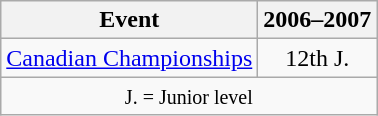<table class="wikitable" style="text-align:center">
<tr>
<th>Event</th>
<th>2006–2007</th>
</tr>
<tr>
<td align=left><a href='#'>Canadian Championships</a></td>
<td>12th J.</td>
</tr>
<tr>
<td colspan=2 align=center><small> J. = Junior level </small></td>
</tr>
</table>
